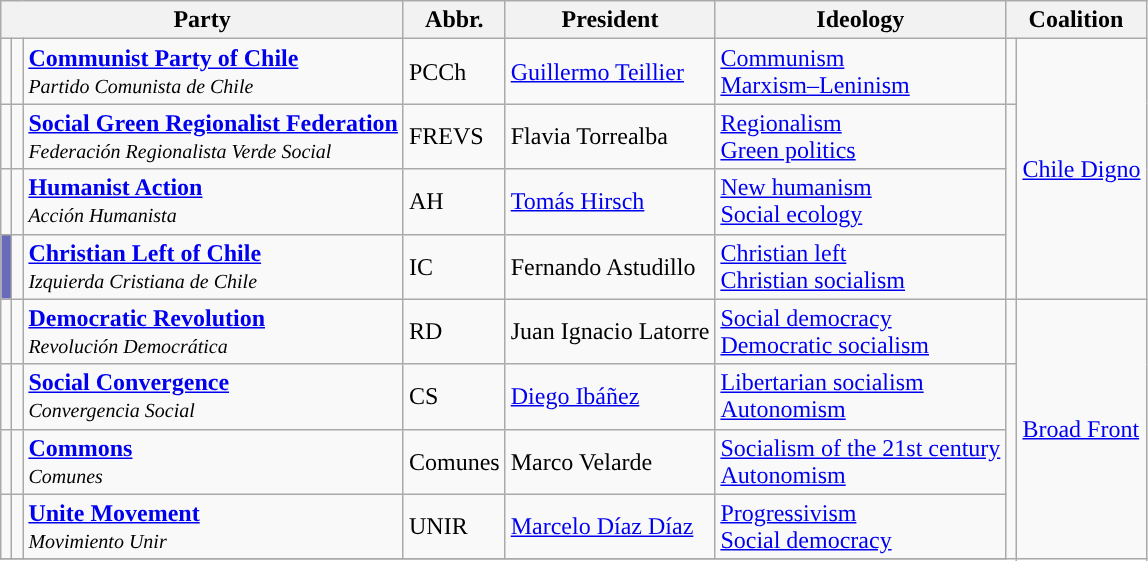<table class="wikitable" style="font-size:100%">
<tr>
<th colspan=3>Party</th>
<th>Abbr.</th>
<th>President</th>
<th>Ideology</th>
<th colspan=3>Coalition</th>
</tr>
<tr>
<td style="background-color: "></td>
<td></td>
<td><strong><a href='#'>Communist Party of Chile</a></strong><br><small><em>Partido Comunista de Chile</em></small></td>
<td>PCCh</td>
<td><a href='#'>Guillermo Teillier</a></td>
<td><a href='#'>Communism</a><br><a href='#'>Marxism–Leninism</a></td>
<td style="background-color: "></td>
<td rowspan=4 colspan=2><a href='#'>Chile Digno</a></td>
</tr>
<tr>
<td style="background-color: "></td>
<td></td>
<td><strong><a href='#'>Social Green Regionalist Federation</a></strong><br><small><em>Federación Regionalista Verde Social</em></small></td>
<td>FREVS</td>
<td>Flavia Torrealba</td>
<td><a href='#'>Regionalism</a><br><a href='#'>Green politics</a></td>
</tr>
<tr>
<td style="background-color: "></td>
<td></td>
<td><strong><a href='#'>Humanist Action</a></strong><br><small><em>Acción Humanista</em></small></td>
<td>AH</td>
<td><a href='#'>Tomás Hirsch</a></td>
<td><a href='#'>New humanism</a><br><a href='#'>Social ecology</a></td>
</tr>
<tr>
<td style="background-color: #696AB9"></td>
<td></td>
<td><strong><a href='#'>Christian Left of Chile</a></strong><br><small><em>Izquierda Cristiana de Chile</em></small></td>
<td>IC</td>
<td>Fernando Astudillo</td>
<td><a href='#'>Christian left</a><br><a href='#'>Christian socialism</a></td>
</tr>
<tr>
<td style="background-color: "></td>
<td></td>
<td><strong><a href='#'>Democratic Revolution</a></strong><br><small><em>Revolución Democrática</em></small></td>
<td>RD</td>
<td>Juan Ignacio Latorre</td>
<td><a href='#'>Social democracy</a><br><a href='#'>Democratic socialism</a></td>
<td style="background-color: "></td>
<td rowspan=5 colspa=2><a href='#'>Broad Front</a></td>
</tr>
<tr>
<td style="background-color: "></td>
<td></td>
<td><strong><a href='#'>Social Convergence</a></strong><br><small><em>Convergencia Social</em></small></td>
<td>CS</td>
<td><a href='#'>Diego Ibáñez</a></td>
<td><a href='#'>Libertarian socialism</a><br><a href='#'>Autonomism</a></td>
</tr>
<tr>
<td style="background-color: "></td>
<td></td>
<td><strong><a href='#'>Commons</a></strong><br><small><em>Comunes</em></small></td>
<td>Comunes</td>
<td>Marco Velarde</td>
<td><a href='#'>Socialism of the 21st century</a><br><a href='#'>Autonomism</a></td>
</tr>
<tr>
<td style="background-color: "></td>
<td></td>
<td><strong><a href='#'>Unite Movement</a></strong><br><small><em>Movimiento Unir</em></small></td>
<td>UNIR</td>
<td><a href='#'>Marcelo Díaz Díaz</a></td>
<td><a href='#'>Progressivism</a><br><a href='#'>Social democracy</a></td>
</tr>
<tr>
</tr>
</table>
